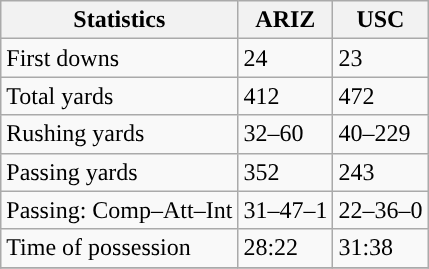<table class="wikitable" style="float: left;">
<tr>
<th>Statistics</th>
<th>ARIZ</th>
<th>USC</th>
</tr>
<tr>
<td>First downs</td>
<td>24</td>
<td>23</td>
</tr>
<tr>
<td>Total yards</td>
<td>412</td>
<td>472</td>
</tr>
<tr>
<td>Rushing yards</td>
<td>32–60</td>
<td>40–229</td>
</tr>
<tr>
<td>Passing yards</td>
<td>352</td>
<td>243</td>
</tr>
<tr>
<td>Passing: Comp–Att–Int</td>
<td>31–47–1</td>
<td>22–36–0</td>
</tr>
<tr>
<td>Time of possession</td>
<td>28:22</td>
<td>31:38</td>
</tr>
<tr>
</tr>
</table>
